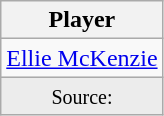<table class="wikitable">
<tr>
<th>Player</th>
</tr>
<tr>
<td><a href='#'>Ellie McKenzie</a></td>
</tr>
<tr>
<td style="text-align: center; background: #ececec;"><small>Source:</small></td>
</tr>
</table>
